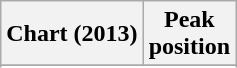<table class="wikitable sortable plainrowheaders" style="text-align:center">
<tr>
<th scope="col">Chart (2013)</th>
<th scope="col">Peak<br> position</th>
</tr>
<tr>
</tr>
<tr>
</tr>
<tr>
</tr>
<tr>
</tr>
<tr>
</tr>
<tr>
</tr>
<tr>
</tr>
</table>
